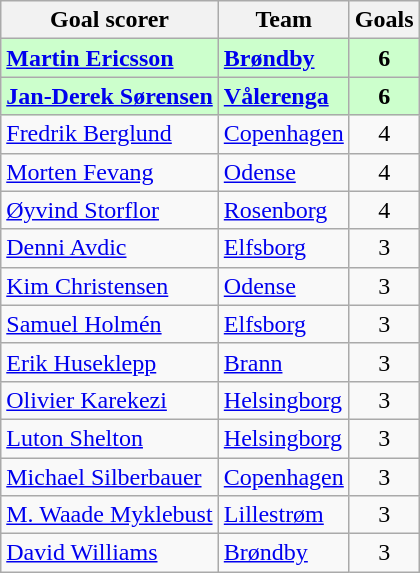<table class="wikitable" style="text-align:left;">
<tr>
<th>Goal scorer</th>
<th>Team</th>
<th>Goals</th>
</tr>
<tr style="background:#cfc;">
<td> <strong><a href='#'>Martin Ericsson</a></strong></td>
<td><strong><a href='#'>Brøndby</a></strong></td>
<td style="text-align:center;"><strong>6</strong></td>
</tr>
<tr style="background:#cfc;">
<td> <strong><a href='#'>Jan-Derek Sørensen</a></strong></td>
<td><strong><a href='#'>Vålerenga</a></strong></td>
<td style="text-align:center;"><strong>6</strong></td>
</tr>
<tr>
<td> <a href='#'>Fredrik Berglund</a></td>
<td><a href='#'>Copenhagen</a></td>
<td style="text-align:center;">4</td>
</tr>
<tr>
<td> <a href='#'>Morten Fevang</a></td>
<td><a href='#'>Odense</a></td>
<td style="text-align:center;">4</td>
</tr>
<tr>
<td> <a href='#'>Øyvind Storflor</a></td>
<td><a href='#'>Rosenborg</a></td>
<td style="text-align:center;">4</td>
</tr>
<tr>
<td> <a href='#'>Denni Avdic</a></td>
<td><a href='#'>Elfsborg</a></td>
<td style="text-align:center;">3</td>
</tr>
<tr>
<td> <a href='#'>Kim Christensen</a></td>
<td><a href='#'>Odense</a></td>
<td style="text-align:center;">3</td>
</tr>
<tr>
<td> <a href='#'>Samuel Holmén</a></td>
<td><a href='#'>Elfsborg</a></td>
<td style="text-align:center;">3</td>
</tr>
<tr>
<td> <a href='#'>Erik Huseklepp</a></td>
<td><a href='#'>Brann</a></td>
<td style="text-align:center;">3</td>
</tr>
<tr>
<td> <a href='#'>Olivier Karekezi</a></td>
<td><a href='#'>Helsingborg</a></td>
<td style="text-align:center;">3</td>
</tr>
<tr>
<td> <a href='#'>Luton Shelton</a></td>
<td><a href='#'>Helsingborg</a></td>
<td style="text-align:center;">3</td>
</tr>
<tr>
<td> <a href='#'>Michael Silberbauer</a></td>
<td><a href='#'>Copenhagen</a></td>
<td style="text-align:center;">3</td>
</tr>
<tr>
<td> <a href='#'>M. Waade Myklebust</a></td>
<td><a href='#'>Lillestrøm</a></td>
<td style="text-align:center;">3</td>
</tr>
<tr>
<td> <a href='#'>David Williams</a></td>
<td><a href='#'>Brøndby</a></td>
<td style="text-align:center;">3</td>
</tr>
</table>
